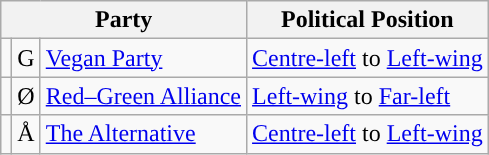<table class="wikitable mw-collapsible mw-collapsed">
<tr>
<th colspan="3">Party</th>
<th>Political Position</th>
</tr>
<tr>
<td></td>
<td>G</td>
<td><a href='#'>Vegan Party</a></td>
<td><a href='#'>Centre-left</a> to <a href='#'>Left-wing</a></td>
</tr>
<tr>
<td></td>
<td>Ø</td>
<td><a href='#'>Red–Green Alliance</a></td>
<td><a href='#'>Left-wing</a> to <a href='#'>Far-left</a></td>
</tr>
<tr>
<td></td>
<td>Å</td>
<td><a href='#'>The Alternative</a></td>
<td><a href='#'>Centre-left</a> to <a href='#'>Left-wing</a></td>
</tr>
</table>
